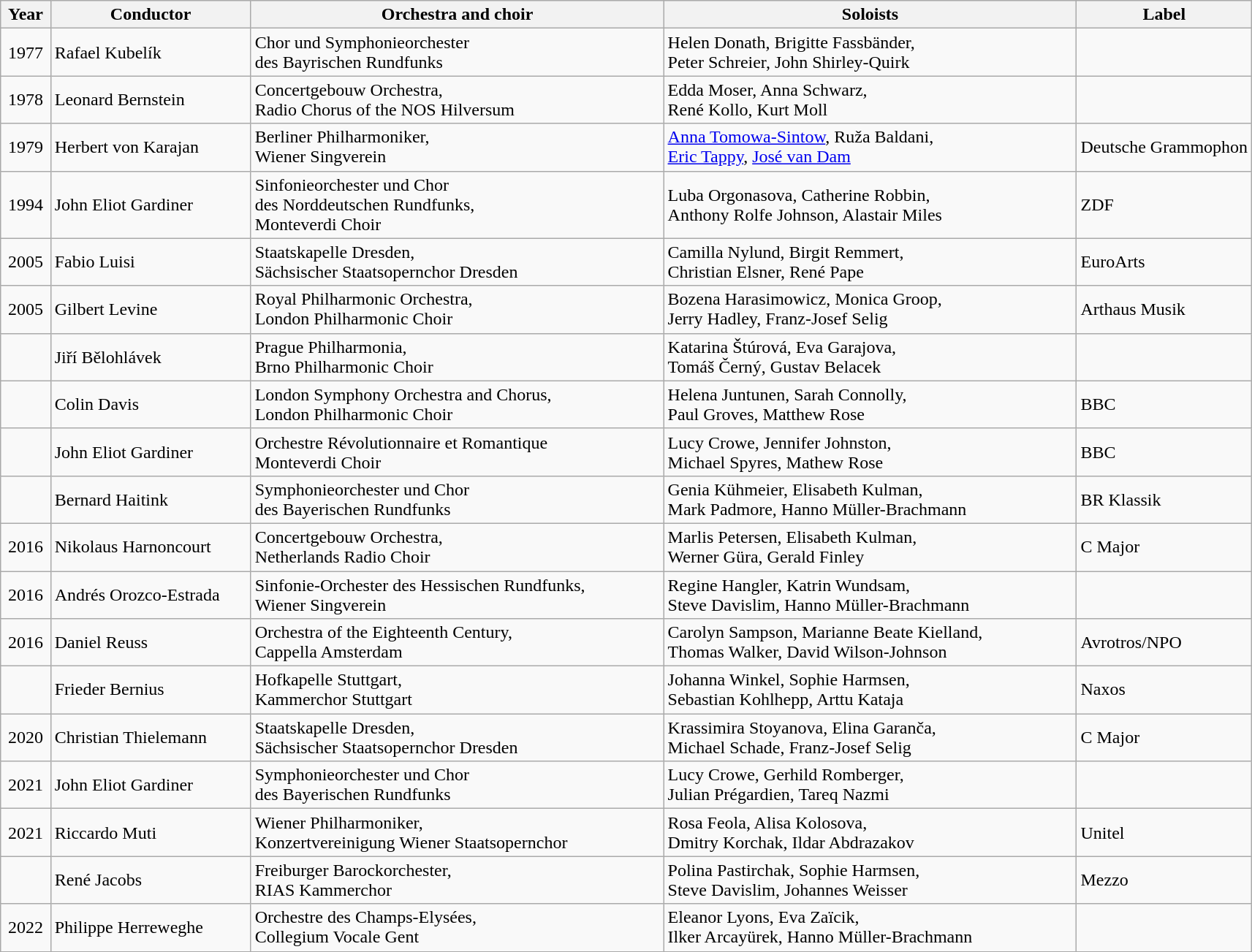<table class="wikitable sortable" style="text-align: left"; style="width:70em; font-size:90%; line-height:1.5">
<tr>
<th style="width:4%;">Year</th>
<th style="width:16%;">Conductor</th>
<th style="width:33%;">Orchestra and choir</th>
<th style="width:33%;">Soloists</th>
<th style="width:14%;">Label</th>
</tr>
<tr>
<td align="center">1977</td>
<td>Rafael Kubelík</td>
<td>Chor und Symphonieorchester<br>des Bayrischen Rundfunks</td>
<td>Helen Donath, Brigitte Fassbänder,<br>Peter Schreier, John Shirley-Quirk</td>
<td></td>
</tr>
<tr>
<td align="center">1978</td>
<td>Leonard Bernstein</td>
<td>Concertgebouw Orchestra,<br>Radio Chorus of the NOS Hilversum</td>
<td>Edda Moser, Anna Schwarz,<br>René Kollo, Kurt Moll</td>
<td></td>
</tr>
<tr>
<td align="center">1979</td>
<td>Herbert von Karajan</td>
<td>Berliner Philharmoniker,<br>Wiener Singverein</td>
<td><a href='#'>Anna Tomowa-Sintow</a>, Ruža Baldani,<br><a href='#'>Eric Tappy</a>, <a href='#'>José van Dam</a></td>
<td>Deutsche Grammophon</td>
</tr>
<tr>
<td align="center">1994</td>
<td>John Eliot Gardiner</td>
<td>Sinfonieorchester und Chor<br>des Norddeutschen Rundfunks,<br>Monteverdi Choir</td>
<td>Luba Orgonasova, Catherine Robbin,<br>Anthony Rolfe Johnson, Alastair Miles</td>
<td>ZDF</td>
</tr>
<tr>
<td align="center">2005</td>
<td>Fabio Luisi</td>
<td>Staatskapelle Dresden,<br>Sächsischer Staatsopernchor Dresden</td>
<td>Camilla Nylund, Birgit Remmert,<br>Christian Elsner, René Pape</td>
<td>EuroArts</td>
</tr>
<tr>
<td align="center">2005</td>
<td>Gilbert Levine</td>
<td>Royal Philharmonic Orchestra,<br>London Philharmonic Choir</td>
<td>Bozena Harasimowicz, Monica Groop,<br>Jerry Hadley, Franz-Josef Selig</td>
<td>Arthaus Musik</td>
</tr>
<tr>
<td></td>
<td>Jiří Bělohlávek</td>
<td>Prague Philharmonia,<br>Brno Philharmonic Choir</td>
<td>Katarina Štúrová, Eva Garajova,<br>Tomáš Černý, Gustav Belacek</td>
<td></td>
</tr>
<tr>
<td></td>
<td>Colin Davis</td>
<td>London Symphony Orchestra and Chorus,<br>London Philharmonic Choir</td>
<td>Helena Juntunen, Sarah Connolly,<br>Paul Groves, Matthew Rose</td>
<td>BBC</td>
</tr>
<tr>
<td></td>
<td>John Eliot Gardiner</td>
<td>Orchestre Révolutionnaire et Romantique<br>Monteverdi Choir</td>
<td>Lucy Crowe, Jennifer Johnston,<br>Michael Spyres, Mathew Rose</td>
<td>BBC</td>
</tr>
<tr>
<td></td>
<td>Bernard Haitink</td>
<td>Symphonieorchester und Chor<br>des Bayerischen Rundfunks</td>
<td>Genia Kühmeier, Elisabeth Kulman,<br>Mark Padmore, Hanno Müller-Brachmann</td>
<td>BR Klassik</td>
</tr>
<tr>
<td align="center">2016</td>
<td>Nikolaus Harnoncourt</td>
<td>Concertgebouw Orchestra,<br>Netherlands Radio Choir</td>
<td>Marlis Petersen, Elisabeth Kulman,<br>Werner Güra, Gerald Finley</td>
<td>C Major</td>
</tr>
<tr>
<td align="center">2016</td>
<td>Andrés Orozco-Estrada</td>
<td>Sinfonie-Orchester des Hessischen Rundfunks,<br>Wiener Singverein</td>
<td>Regine Hangler, Katrin Wundsam,<br>Steve Davislim, Hanno Müller-Brachmann</td>
<td></td>
</tr>
<tr>
<td align="center">2016</td>
<td>Daniel Reuss</td>
<td>Orchestra of the Eighteenth Century,<br>Cappella Amsterdam</td>
<td>Carolyn Sampson, Marianne Beate Kielland,<br>Thomas Walker, David Wilson-Johnson</td>
<td>Avrotros/NPO</td>
</tr>
<tr>
<td></td>
<td>Frieder Bernius</td>
<td>Hofkapelle Stuttgart,<br>Kammerchor Stuttgart</td>
<td>Johanna Winkel, Sophie Harmsen,<br>Sebastian Kohlhepp,  Arttu Kataja</td>
<td>Naxos</td>
</tr>
<tr>
<td align="center">2020</td>
<td>Christian Thielemann</td>
<td>Staatskapelle Dresden,<br>Sächsischer Staatsopernchor Dresden</td>
<td>Krassimira Stoyanova, Elina Garanča,<br>Michael Schade, Franz-Josef Selig</td>
<td>C Major</td>
</tr>
<tr>
<td align="center">2021</td>
<td>John Eliot Gardiner</td>
<td>Symphonieorchester und Chor<br>des Bayerischen Rundfunks</td>
<td>Lucy Crowe, Gerhild Romberger,<br>Julian Prégardien, Tareq Nazmi</td>
<td></td>
</tr>
<tr>
<td align="center">2021</td>
<td>Riccardo Muti</td>
<td>Wiener Philharmoniker,<br> Konzertvereinigung Wiener Staatsopernchor</td>
<td>Rosa Feola, Alisa Kolosova,<br>Dmitry Korchak, Ildar Abdrazakov</td>
<td>Unitel</td>
</tr>
<tr>
<td></td>
<td>René Jacobs</td>
<td>Freiburger Barockorchester,<br>RIAS Kammerchor</td>
<td>Polina Pastirchak, Sophie Harmsen,<br>Steve Davislim, Johannes Weisser</td>
<td>Mezzo</td>
</tr>
<tr>
<td align="center">2022</td>
<td>Philippe Herreweghe</td>
<td>Orchestre des Champs-Elysées,<br>Collegium Vocale Gent</td>
<td>Eleanor Lyons, Eva Zaïcik,<br>Ilker Arcayürek, Hanno Müller-Brachmann</td>
<td></td>
</tr>
<tr>
</tr>
</table>
